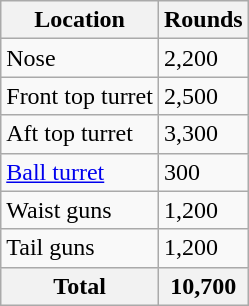<table class=wikitable>
<tr>
<th>Location</th>
<th>Rounds</th>
</tr>
<tr>
<td>Nose</td>
<td>2,200</td>
</tr>
<tr>
<td>Front top turret</td>
<td>2,500</td>
</tr>
<tr>
<td>Aft top turret</td>
<td>3,300</td>
</tr>
<tr>
<td><a href='#'>Ball turret</a></td>
<td>300</td>
</tr>
<tr>
<td>Waist guns</td>
<td>1,200</td>
</tr>
<tr>
<td>Tail guns</td>
<td>1,200</td>
</tr>
<tr>
<th>Total</th>
<th>10,700</th>
</tr>
</table>
